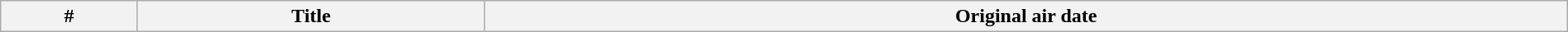<table class="wikitable plainrowheaders" style="width:100%; background:#fff;">
<tr>
<th>#</th>
<th>Title</th>
<th>Original air date<br>




</th>
</tr>
</table>
